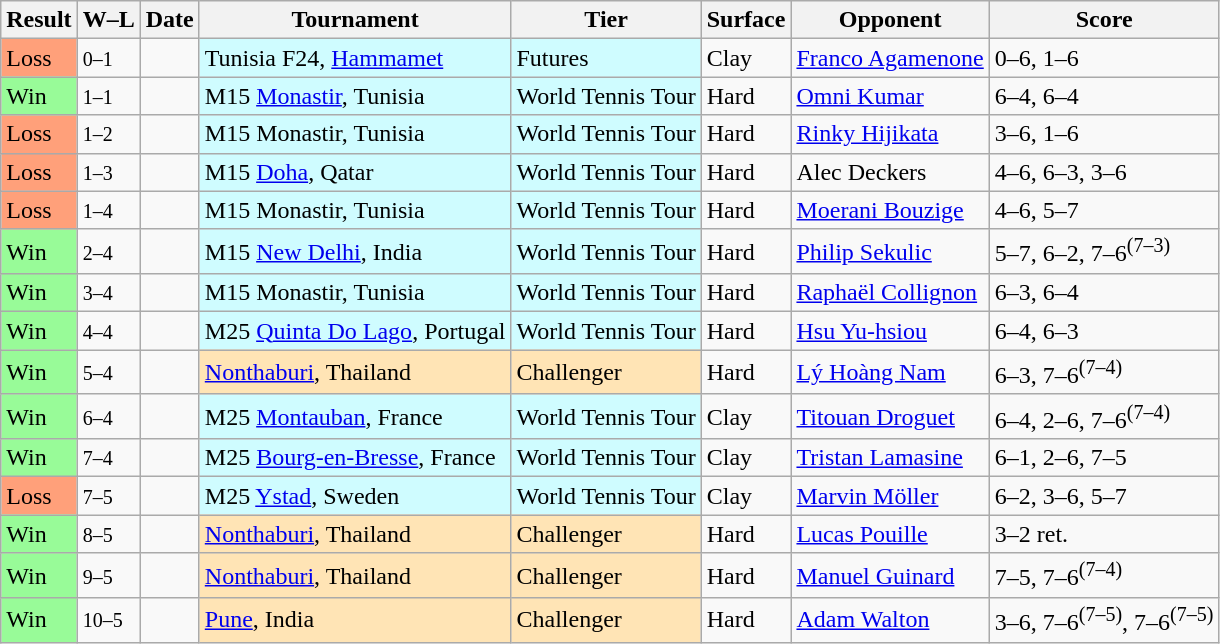<table class="sortable wikitable">
<tr>
<th>Result</th>
<th class="unsortable">W–L</th>
<th>Date</th>
<th>Tournament</th>
<th>Tier</th>
<th>Surface</th>
<th>Opponent</th>
<th class="unsortable">Score</th>
</tr>
<tr>
<td bgcolor=FFA07A>Loss</td>
<td><small>0–1</small></td>
<td></td>
<td style="background:#cffcff;">Tunisia F24, <a href='#'>Hammamet</a></td>
<td style="background:#cffcff;">Futures</td>
<td>Clay</td>
<td> <a href='#'>Franco Agamenone</a></td>
<td>0–6, 1–6</td>
</tr>
<tr>
<td bgcolor=98FB98>Win</td>
<td><small>1–1</small></td>
<td></td>
<td style="background:#cffcff;">M15 <a href='#'>Monastir</a>, Tunisia</td>
<td style="background:#cffcff;">World Tennis Tour</td>
<td>Hard</td>
<td> <a href='#'>Omni Kumar</a></td>
<td>6–4, 6–4</td>
</tr>
<tr>
<td bgcolor=FFA07A>Loss</td>
<td><small>1–2</small></td>
<td></td>
<td style="background:#cffcff;">M15 Monastir, Tunisia</td>
<td style="background:#cffcff;">World Tennis Tour</td>
<td>Hard</td>
<td> <a href='#'>Rinky Hijikata</a></td>
<td>3–6, 1–6</td>
</tr>
<tr>
<td bgcolor=FFA07A>Loss</td>
<td><small>1–3</small></td>
<td></td>
<td style="background:#cffcff;">M15 <a href='#'>Doha</a>, Qatar</td>
<td style="background:#cffcff;">World Tennis Tour</td>
<td>Hard</td>
<td> Alec Deckers</td>
<td>4–6, 6–3, 3–6</td>
</tr>
<tr>
<td bgcolor=FFA07A>Loss</td>
<td><small>1–4</small></td>
<td></td>
<td style="background:#cffcff;">M15 Monastir, Tunisia</td>
<td style="background:#cffcff;">World Tennis Tour</td>
<td>Hard</td>
<td> <a href='#'>Moerani Bouzige</a></td>
<td>4–6, 5–7</td>
</tr>
<tr>
<td bgcolor=98FB98>Win</td>
<td><small>2–4</small></td>
<td></td>
<td style="background:#cffcff;">M15 <a href='#'>New Delhi</a>, India</td>
<td style="background:#cffcff;">World Tennis Tour</td>
<td>Hard</td>
<td> <a href='#'>Philip Sekulic</a></td>
<td>5–7, 6–2, 7–6<sup>(7–3)</sup></td>
</tr>
<tr>
<td bgcolor=98FB98>Win</td>
<td><small>3–4</small></td>
<td></td>
<td style="background:#cffcff;">M15 Monastir, Tunisia</td>
<td style="background:#cffcff;">World Tennis Tour</td>
<td>Hard</td>
<td> <a href='#'>Raphaël Collignon</a></td>
<td>6–3, 6–4</td>
</tr>
<tr>
<td bgcolor=98FB98>Win</td>
<td><small>4–4</small></td>
<td></td>
<td style="background:#cffcff;">M25 <a href='#'>Quinta Do Lago</a>, Portugal</td>
<td style="background:#cffcff;">World Tennis Tour</td>
<td>Hard</td>
<td> <a href='#'>Hsu Yu-hsiou</a></td>
<td>6–4, 6–3</td>
</tr>
<tr>
<td bgcolor=98FB98>Win</td>
<td><small>5–4</small></td>
<td><a href='#'></a></td>
<td style="background:moccasin;"><a href='#'>Nonthaburi</a>, Thailand</td>
<td style="background:moccasin;">Challenger</td>
<td>Hard</td>
<td> <a href='#'>Lý Hoàng Nam</a></td>
<td>6–3, 7–6<sup>(7–4)</sup></td>
</tr>
<tr>
<td bgcolor=98FB98>Win</td>
<td><small>6–4</small></td>
<td></td>
<td style="background:#cffcff;">M25 <a href='#'>Montauban</a>, France</td>
<td style="background:#cffcff;">World Tennis Tour</td>
<td>Clay</td>
<td> <a href='#'>Titouan Droguet</a></td>
<td>6–4, 2–6, 7–6<sup>(7–4)</sup></td>
</tr>
<tr>
<td bgcolor=98FB98>Win</td>
<td><small>7–4</small></td>
<td></td>
<td style="background:#cffcff;">M25 <a href='#'>Bourg-en-Bresse</a>, France</td>
<td style="background:#cffcff;">World Tennis Tour</td>
<td>Clay</td>
<td> <a href='#'>Tristan Lamasine</a></td>
<td>6–1, 2–6, 7–5</td>
</tr>
<tr>
<td bgcolor=FFA07A>Loss</td>
<td><small>7–5</small></td>
<td></td>
<td style="background:#cffcff;">M25 <a href='#'>Ystad</a>, Sweden</td>
<td style="background:#cffcff;">World Tennis Tour</td>
<td>Clay</td>
<td> <a href='#'>Marvin Möller</a></td>
<td>6–2, 3–6, 5–7</td>
</tr>
<tr>
<td bgcolor=98FB98>Win</td>
<td><small>8–5</small></td>
<td><a href='#'></a></td>
<td style="background:moccasin;"><a href='#'>Nonthaburi</a>, Thailand</td>
<td style="background:moccasin;">Challenger</td>
<td>Hard</td>
<td> <a href='#'>Lucas Pouille</a></td>
<td>3–2 ret.</td>
</tr>
<tr>
<td bgcolor=98FB98>Win</td>
<td><small>9–5</small></td>
<td><a href='#'></a></td>
<td style="background:moccasin;"><a href='#'>Nonthaburi</a>, Thailand</td>
<td style="background:moccasin;">Challenger</td>
<td>Hard</td>
<td> <a href='#'>Manuel Guinard</a></td>
<td>7–5, 7–6<sup>(7–4)</sup></td>
</tr>
<tr>
<td bgcolor=98FB98>Win</td>
<td><small>10–5</small></td>
<td><a href='#'></a></td>
<td style="background:moccasin;"><a href='#'>Pune</a>, India</td>
<td style="background:moccasin;">Challenger</td>
<td>Hard</td>
<td> <a href='#'>Adam Walton</a></td>
<td>3–6, 7–6<sup>(7–5)</sup>, 7–6<sup>(7–5)</sup></td>
</tr>
</table>
